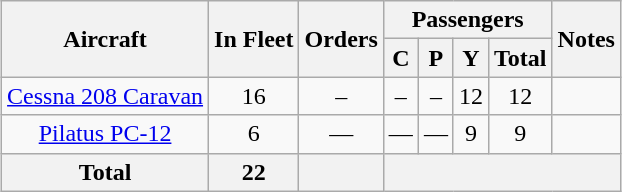<table class="wikitable" style="text-align:center;margin:1em auto;">
<tr>
<th rowspan="2">Aircraft</th>
<th rowspan="2">In Fleet</th>
<th rowspan="2">Orders</th>
<th colspan="4">Passengers</th>
<th rowspan="2">Notes</th>
</tr>
<tr>
<th><abbr>C</abbr></th>
<th><abbr>P</abbr></th>
<th><abbr>Y</abbr></th>
<th>Total</th>
</tr>
<tr>
<td><a href='#'>Cessna 208 Caravan</a></td>
<td>16</td>
<td>–</td>
<td>–</td>
<td>–</td>
<td>12</td>
<td>12</td>
<td></td>
</tr>
<tr>
<td><a href='#'>Pilatus PC-12</a></td>
<td>6</td>
<td>—</td>
<td>—</td>
<td>—</td>
<td>9</td>
<td>9</td>
<td></td>
</tr>
<tr>
<th>Total</th>
<th>22</th>
<th></th>
<th colspan="5"></th>
</tr>
</table>
